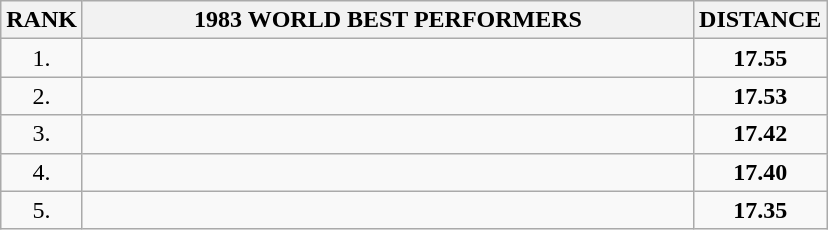<table class=wikitable>
<tr>
<th>RANK</th>
<th align="center" style="width: 25em">1983 WORLD BEST PERFORMERS</th>
<th align="center" style="width: 5em">DISTANCE</th>
</tr>
<tr>
<td align="center">1.</td>
<td></td>
<td align="center"><strong>17.55</strong></td>
</tr>
<tr>
<td align="center">2.</td>
<td></td>
<td align="center"><strong>17.53</strong></td>
</tr>
<tr>
<td align="center">3.</td>
<td></td>
<td align="center"><strong>17.42</strong></td>
</tr>
<tr>
<td align="center">4.</td>
<td></td>
<td align="center"><strong>17.40</strong></td>
</tr>
<tr>
<td align="center">5.</td>
<td></td>
<td align="center"><strong>17.35</strong></td>
</tr>
</table>
